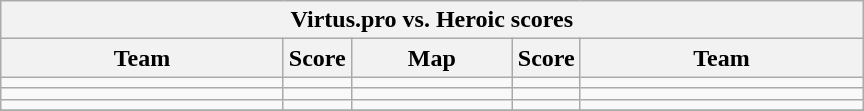<table class="wikitable" style="text-align: center;">
<tr>
<th colspan=5>Virtus.pro vs. Heroic scores</th>
</tr>
<tr>
<th width="181px">Team</th>
<th width="20px">Score</th>
<th width="100px">Map</th>
<th width="20px">Score</th>
<th width="181px">Team</th>
</tr>
<tr>
<td></td>
<td></td>
<td></td>
<td></td>
<td></td>
</tr>
<tr>
<td></td>
<td></td>
<td></td>
<td></td>
<td></td>
</tr>
<tr>
<td></td>
<td></td>
<td></td>
<td></td>
<td></td>
</tr>
<tr>
</tr>
</table>
